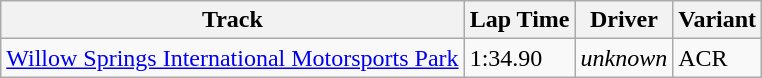<table class="wikitable">
<tr>
<th>Track</th>
<th>Lap Time</th>
<th>Driver</th>
<th>Variant</th>
</tr>
<tr>
<td><a href='#'>Willow Springs International Motorsports Park</a></td>
<td>1:34.90</td>
<td><em>unknown</em></td>
<td>ACR</td>
</tr>
</table>
